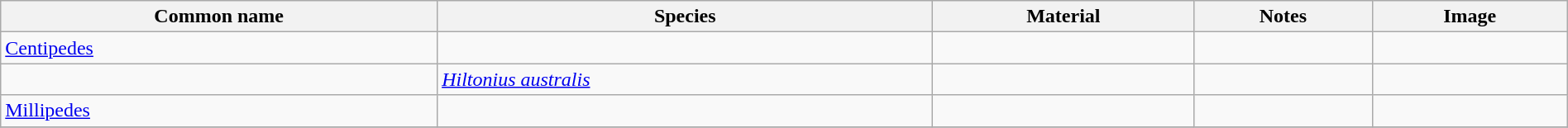<table class="wikitable" align="center" width="100%">
<tr>
<th>Common name</th>
<th>Species</th>
<th>Material</th>
<th>Notes</th>
<th>Image</th>
</tr>
<tr>
<td><a href='#'>Centipedes</a></td>
<td></td>
<td></td>
<td></td>
<td></td>
</tr>
<tr>
<td></td>
<td><em><a href='#'>Hiltonius australis</a></em></td>
<td></td>
<td></td>
<td></td>
</tr>
<tr>
<td><a href='#'>Millipedes</a></td>
<td></td>
<td></td>
<td></td>
<td></td>
</tr>
<tr>
</tr>
</table>
